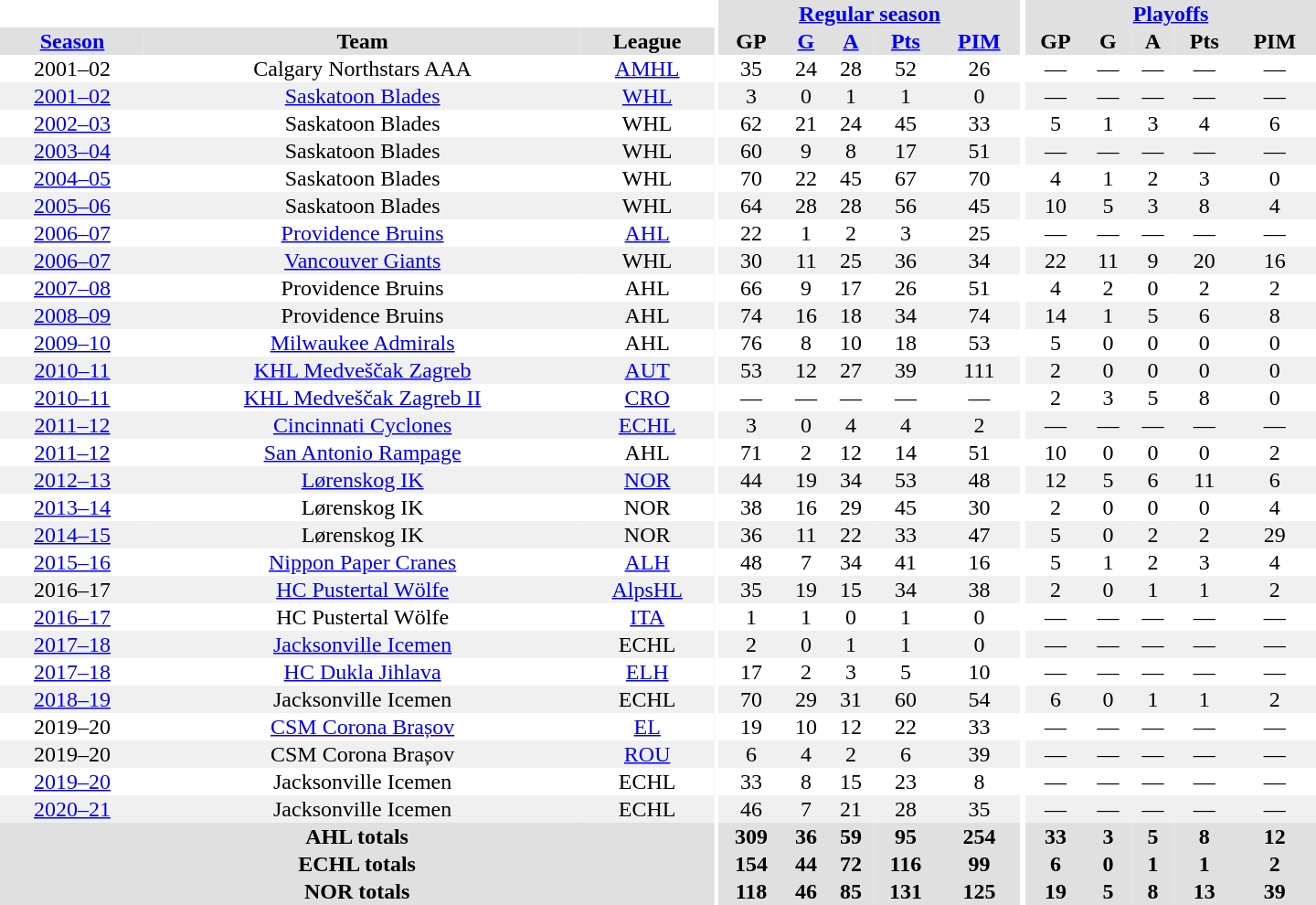<table border="0" cellpadding="1" cellspacing="0" style="text-align:center; width:60em">
<tr bgcolor="#e0e0e0">
<th colspan="3" bgcolor="#ffffff"></th>
<th rowspan="99" bgcolor="#ffffff"></th>
<th colspan="5"><a href='#'>Regular season</a></th>
<th rowspan="99" bgcolor="#ffffff"></th>
<th colspan="5"><a href='#'>Playoffs</a></th>
</tr>
<tr bgcolor="#e0e0e0">
<th><a href='#'>Season</a></th>
<th>Team</th>
<th>League</th>
<th>GP</th>
<th><a href='#'>G</a></th>
<th><a href='#'>A</a></th>
<th><a href='#'>Pts</a></th>
<th><a href='#'>PIM</a></th>
<th>GP</th>
<th>G</th>
<th>A</th>
<th>Pts</th>
<th>PIM</th>
</tr>
<tr>
<td>2001–02</td>
<td>Calgary Northstars AAA</td>
<td><a href='#'>AMHL</a></td>
<td>35</td>
<td>24</td>
<td>28</td>
<td>52</td>
<td>26</td>
<td>—</td>
<td>—</td>
<td>—</td>
<td>—</td>
<td>—</td>
</tr>
<tr bgcolor="#f0f0f0">
<td><a href='#'>2001–02</a></td>
<td><a href='#'>Saskatoon Blades</a></td>
<td><a href='#'>WHL</a></td>
<td>3</td>
<td>0</td>
<td>1</td>
<td>1</td>
<td>0</td>
<td>—</td>
<td>—</td>
<td>—</td>
<td>—</td>
<td>—</td>
</tr>
<tr>
<td><a href='#'>2002–03</a></td>
<td>Saskatoon Blades</td>
<td>WHL</td>
<td>62</td>
<td>21</td>
<td>24</td>
<td>45</td>
<td>33</td>
<td>5</td>
<td>1</td>
<td>3</td>
<td>4</td>
<td>6</td>
</tr>
<tr bgcolor="#f0f0f0">
<td><a href='#'>2003–04</a></td>
<td>Saskatoon Blades</td>
<td>WHL</td>
<td>60</td>
<td>9</td>
<td>8</td>
<td>17</td>
<td>51</td>
<td>—</td>
<td>—</td>
<td>—</td>
<td>—</td>
<td>—</td>
</tr>
<tr>
<td><a href='#'>2004–05</a></td>
<td>Saskatoon Blades</td>
<td>WHL</td>
<td>70</td>
<td>22</td>
<td>45</td>
<td>67</td>
<td>70</td>
<td>4</td>
<td>1</td>
<td>2</td>
<td>3</td>
<td>0</td>
</tr>
<tr bgcolor="#f0f0f0">
<td><a href='#'>2005–06</a></td>
<td>Saskatoon Blades</td>
<td>WHL</td>
<td>64</td>
<td>28</td>
<td>28</td>
<td>56</td>
<td>45</td>
<td>10</td>
<td>5</td>
<td>3</td>
<td>8</td>
<td>4</td>
</tr>
<tr>
<td><a href='#'>2006–07</a></td>
<td><a href='#'>Providence Bruins</a></td>
<td><a href='#'>AHL</a></td>
<td>22</td>
<td>1</td>
<td>2</td>
<td>3</td>
<td>25</td>
<td>—</td>
<td>—</td>
<td>—</td>
<td>—</td>
<td>—</td>
</tr>
<tr bgcolor="#f0f0f0">
<td><a href='#'>2006–07</a></td>
<td><a href='#'>Vancouver Giants</a></td>
<td>WHL</td>
<td>30</td>
<td>11</td>
<td>25</td>
<td>36</td>
<td>34</td>
<td>22</td>
<td>11</td>
<td>9</td>
<td>20</td>
<td>16</td>
</tr>
<tr>
<td><a href='#'>2007–08</a></td>
<td>Providence Bruins</td>
<td>AHL</td>
<td>66</td>
<td>9</td>
<td>17</td>
<td>26</td>
<td>51</td>
<td>4</td>
<td>2</td>
<td>0</td>
<td>2</td>
<td>2</td>
</tr>
<tr bgcolor="#f0f0f0">
<td><a href='#'>2008–09</a></td>
<td>Providence Bruins</td>
<td>AHL</td>
<td>74</td>
<td>16</td>
<td>18</td>
<td>34</td>
<td>74</td>
<td>14</td>
<td>1</td>
<td>5</td>
<td>6</td>
<td>8</td>
</tr>
<tr>
<td><a href='#'>2009–10</a></td>
<td><a href='#'>Milwaukee Admirals</a></td>
<td>AHL</td>
<td>76</td>
<td>8</td>
<td>10</td>
<td>18</td>
<td>53</td>
<td>5</td>
<td>0</td>
<td>0</td>
<td>0</td>
<td>0</td>
</tr>
<tr bgcolor="#f0f0f0">
<td><a href='#'>2010–11</a></td>
<td><a href='#'>KHL Medveščak Zagreb</a></td>
<td><a href='#'>AUT</a></td>
<td>53</td>
<td>12</td>
<td>27</td>
<td>39</td>
<td>111</td>
<td>2</td>
<td>0</td>
<td>0</td>
<td>0</td>
<td>0</td>
</tr>
<tr>
<td><a href='#'>2010–11</a></td>
<td><a href='#'>KHL Medveščak Zagreb II</a></td>
<td><a href='#'>CRO</a></td>
<td>—</td>
<td>—</td>
<td>—</td>
<td>—</td>
<td>—</td>
<td>2</td>
<td>3</td>
<td>5</td>
<td>8</td>
<td>0</td>
</tr>
<tr bgcolor="#f0f0f0">
<td><a href='#'>2011–12</a></td>
<td><a href='#'>Cincinnati Cyclones</a></td>
<td><a href='#'>ECHL</a></td>
<td>3</td>
<td>0</td>
<td>4</td>
<td>4</td>
<td>2</td>
<td>—</td>
<td>—</td>
<td>—</td>
<td>—</td>
<td>—</td>
</tr>
<tr>
<td><a href='#'>2011–12</a></td>
<td><a href='#'>San Antonio Rampage</a></td>
<td>AHL</td>
<td>71</td>
<td>2</td>
<td>12</td>
<td>14</td>
<td>51</td>
<td>10</td>
<td>0</td>
<td>0</td>
<td>0</td>
<td>2</td>
</tr>
<tr bgcolor="#f0f0f0">
<td><a href='#'>2012–13</a></td>
<td><a href='#'>Lørenskog IK</a></td>
<td><a href='#'>NOR</a></td>
<td>44</td>
<td>19</td>
<td>34</td>
<td>53</td>
<td>48</td>
<td>12</td>
<td>5</td>
<td>6</td>
<td>11</td>
<td>6</td>
</tr>
<tr>
<td><a href='#'>2013–14</a></td>
<td>Lørenskog IK</td>
<td>NOR</td>
<td>38</td>
<td>16</td>
<td>29</td>
<td>45</td>
<td>30</td>
<td>2</td>
<td>0</td>
<td>0</td>
<td>0</td>
<td>4</td>
</tr>
<tr bgcolor="#f0f0f0">
<td><a href='#'>2014–15</a></td>
<td>Lørenskog IK</td>
<td>NOR</td>
<td>36</td>
<td>11</td>
<td>22</td>
<td>33</td>
<td>47</td>
<td>5</td>
<td>0</td>
<td>2</td>
<td>2</td>
<td>29</td>
</tr>
<tr>
<td><a href='#'>2015–16</a></td>
<td><a href='#'>Nippon Paper Cranes</a></td>
<td><a href='#'>ALH</a></td>
<td>48</td>
<td>7</td>
<td>34</td>
<td>41</td>
<td>16</td>
<td>5</td>
<td>1</td>
<td>2</td>
<td>3</td>
<td>4</td>
</tr>
<tr bgcolor="#f0f0f0">
<td>2016–17</td>
<td><a href='#'>HC Pustertal Wölfe</a></td>
<td><a href='#'>AlpsHL</a></td>
<td>35</td>
<td>19</td>
<td>15</td>
<td>34</td>
<td>38</td>
<td>2</td>
<td>0</td>
<td>1</td>
<td>1</td>
<td>2</td>
</tr>
<tr>
<td><a href='#'>2016–17</a></td>
<td>HC Pustertal Wölfe</td>
<td><a href='#'>ITA</a></td>
<td>1</td>
<td>1</td>
<td>0</td>
<td>1</td>
<td>0</td>
<td>—</td>
<td>—</td>
<td>—</td>
<td>—</td>
<td>—</td>
</tr>
<tr bgcolor="#f0f0f0">
<td><a href='#'>2017–18</a></td>
<td><a href='#'>Jacksonville Icemen</a></td>
<td>ECHL</td>
<td>2</td>
<td>0</td>
<td>1</td>
<td>1</td>
<td>0</td>
<td>—</td>
<td>—</td>
<td>—</td>
<td>—</td>
<td>—</td>
</tr>
<tr>
<td><a href='#'>2017–18</a></td>
<td><a href='#'>HC Dukla Jihlava</a></td>
<td><a href='#'>ELH</a></td>
<td>17</td>
<td>2</td>
<td>3</td>
<td>5</td>
<td>10</td>
<td>—</td>
<td>—</td>
<td>—</td>
<td>—</td>
<td>—</td>
</tr>
<tr bgcolor="#f0f0f0">
<td><a href='#'>2018–19</a></td>
<td>Jacksonville Icemen</td>
<td>ECHL</td>
<td>70</td>
<td>29</td>
<td>31</td>
<td>60</td>
<td>54</td>
<td>6</td>
<td>0</td>
<td>1</td>
<td>1</td>
<td>2</td>
</tr>
<tr>
<td>2019–20</td>
<td><a href='#'>CSM Corona Brașov</a></td>
<td><a href='#'>EL</a></td>
<td>19</td>
<td>10</td>
<td>12</td>
<td>22</td>
<td>33</td>
<td>—</td>
<td>—</td>
<td>—</td>
<td>—</td>
<td>—</td>
</tr>
<tr bgcolor="#f0f0f0">
<td>2019–20</td>
<td>CSM Corona Brașov</td>
<td><a href='#'>ROU</a></td>
<td>6</td>
<td>4</td>
<td>2</td>
<td>6</td>
<td>39</td>
<td>—</td>
<td>—</td>
<td>—</td>
<td>—</td>
<td>—</td>
</tr>
<tr>
<td><a href='#'>2019–20</a></td>
<td>Jacksonville Icemen</td>
<td>ECHL</td>
<td>33</td>
<td>8</td>
<td>15</td>
<td>23</td>
<td>8</td>
<td>—</td>
<td>—</td>
<td>—</td>
<td>—</td>
<td>—</td>
</tr>
<tr bgcolor="#f0f0f0">
<td><a href='#'>2020–21</a></td>
<td>Jacksonville Icemen</td>
<td>ECHL</td>
<td>46</td>
<td>7</td>
<td>21</td>
<td>28</td>
<td>35</td>
<td>—</td>
<td>—</td>
<td>—</td>
<td>—</td>
<td>—</td>
</tr>
<tr style="background:#e0e0e0;">
<th colspan="3">AHL totals</th>
<th>309</th>
<th>36</th>
<th>59</th>
<th>95</th>
<th>254</th>
<th>33</th>
<th>3</th>
<th>5</th>
<th>8</th>
<th>12</th>
</tr>
<tr style="background:#e0e0e0;">
<th colspan="3">ECHL totals</th>
<th>154</th>
<th>44</th>
<th>72</th>
<th>116</th>
<th>99</th>
<th>6</th>
<th>0</th>
<th>1</th>
<th>1</th>
<th>2</th>
</tr>
<tr style="background:#e0e0e0;">
<th colspan="3">NOR totals</th>
<th>118</th>
<th>46</th>
<th>85</th>
<th>131</th>
<th>125</th>
<th>19</th>
<th>5</th>
<th>8</th>
<th>13</th>
<th>39</th>
</tr>
</table>
